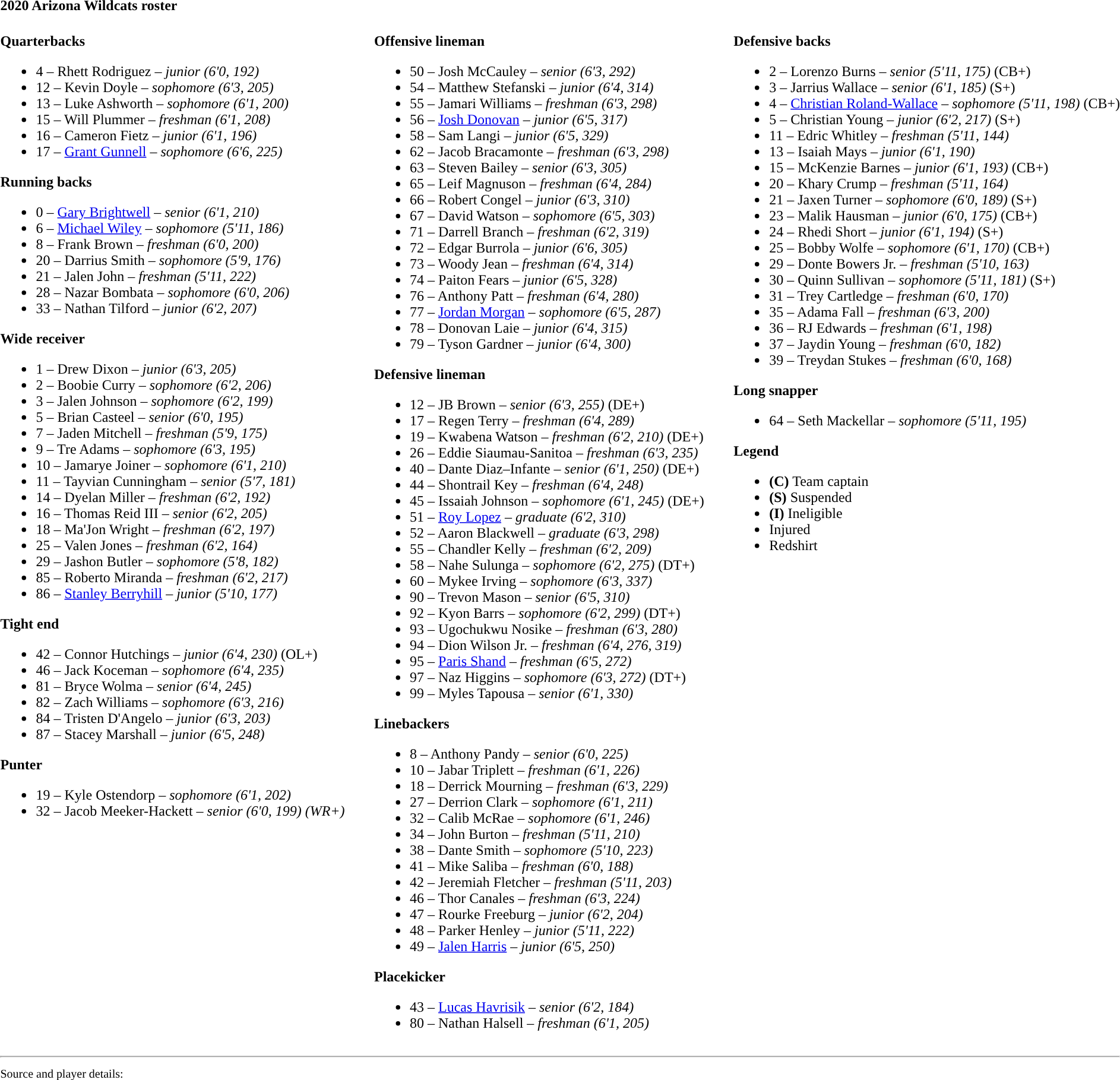<table class="toccolours" style="text-align: left;">
<tr>
<td colspan=11><strong>2020 Arizona Wildcats roster</strong></td>
</tr>
<tr>
<td valign="top"><br><strong>Quarterbacks</strong><ul><li>4 – Rhett Rodriguez – <em> junior (6'0, 192)</em></li><li>12 – Kevin Doyle – <em> sophomore (6'3, 205)</em></li><li>13 – Luke Ashworth – <em> sophomore (6'1, 200)</em></li><li>15 – Will Plummer – <em>freshman (6'1, 208)</em></li><li>16 – Cameron Fietz – <em> junior (6'1, 196)</em></li><li>17 – <a href='#'>Grant Gunnell</a> – <em>sophomore (6'6, 225)</em></li></ul><strong>Running backs</strong><ul><li>0 – <a href='#'>Gary Brightwell</a> – <em>senior (6'1, 210)</em></li><li>6 – <a href='#'>Michael Wiley</a> – <em>sophomore (5'11, 186)</em></li><li>8 – Frank Brown – <em>freshman (6'0, 200)</em></li><li>20 – Darrius Smith – <em> sophomore (5'9, 176)</em></li><li>21 – Jalen John – <em>freshman (5'11, 222)</em></li><li>28 – Nazar Bombata – <em> sophomore (6'0, 206)</em></li><li>33 – Nathan Tilford – <em> junior (6'2, 207)</em></li></ul><strong>Wide receiver</strong><ul><li>1 – Drew Dixon – <em> junior (6'3, 205)</em></li><li>2 – Boobie Curry  – <em>sophomore (6'2, 206)</em></li><li>3 – Jalen Johnson – <em>sophomore (6'2, 199)</em></li><li>5 – Brian Casteel – <em>senior (6'0, 195)</em></li><li>7 – Jaden Mitchell – <em> freshman (5'9, 175)</em></li><li>9 – Tre Adams – <em> sophomore (6'3, 195)</em></li><li>10 – Jamarye Joiner – <em> sophomore (6'1, 210)</em></li><li>11 – Tayvian Cunningham – <em>senior (5'7, 181)</em></li><li>14 – Dyelan Miller – <em>freshman (6'2, 192)</em></li><li>16 – Thomas Reid III – <em> senior (6'2, 205)</em></li><li>18 – Ma'Jon Wright – <em>freshman (6'2, 197)</em></li><li>25 – Valen Jones – <em>freshman (6'2, 164)</em></li><li>29 – Jashon Butler – <em> sophomore (5'8, 182)</em></li><li>85 – Roberto Miranda – <em>freshman (6'2, 217)</em></li><li>86 – <a href='#'>Stanley Berryhill</a> – <em> junior (5'10, 177)</em></li></ul><strong>Tight end</strong><ul><li>42 – Connor Hutchings – <em>junior (6'4, 230)</em> (OL+)</li><li>46 – Jack Koceman – <em> sophomore (6'4, 235)</em></li><li>81 – Bryce Wolma – <em>senior (6'4, 245)</em></li><li>82 – Zach Williams – <em> sophomore (6'3, 216)</em></li><li>84 – Tristen D'Angelo – <em>junior (6'3, 203)</em></li><li>87 – Stacey Marshall – <em>junior (6'5, 248)</em></li></ul><strong>Punter</strong><ul><li>19 – Kyle Ostendorp – <em>sophomore (6'1, 202)</em></li><li>32 – Jacob Meeker-Hackett – <em> senior (6'0, 199) (WR+)</em></li></ul></td>
<td width="25"> </td>
<td valign="top"><br><strong>Offensive lineman</strong><ul><li>50 – Josh McCauley – <em> senior (6'3, 292)</em></li><li>54 – Matthew Stefanski – <em>junior (6'4, 314)</em></li><li>55 – Jamari Williams – <em> freshman (6'3, 298)</em></li><li>56 – <a href='#'>Josh Donovan</a> – <em> junior (6'5, 317)</em></li><li>58 – Sam Langi – <em>junior (6'5, 329)</em></li><li>62 – Jacob Bracamonte – <em>freshman (6'3, 298)</em></li><li>63 – Steven Bailey – <em> senior (6'3, 305)</em></li><li>65 – Leif Magnuson – <em>freshman (6'4, 284)</em></li><li>66 – Robert Congel – <em> junior (6'3, 310)</em></li><li>67 – David Watson – <em> sophomore (6'5, 303)</em></li><li>71 – Darrell Branch – <em>freshman (6'2, 319)</em></li><li>72 – Edgar Burrola – <em> junior (6'6, 305)</em></li><li>73 – Woody Jean – <em>freshman (6'4, 314)</em></li><li>74 – Paiton Fears – <em> junior (6'5, 328)</em></li><li>76 – Anthony Patt – <em>freshman (6'4, 280)</em></li><li>77 – <a href='#'>Jordan Morgan</a> – <em>sophomore (6'5, 287)</em></li><li>78 – Donovan Laie – <em>junior (6'4, 315)</em></li><li>79 – Tyson Gardner – <em> junior (6'4, 300)</em></li></ul><strong>Defensive lineman</strong><ul><li>12 – JB Brown – <em>senior (6'3, 255)</em> (DE+)</li><li>17 – Regen Terry – <em>freshman (6'4, 289)</em></li><li>19 – Kwabena Watson – <em> freshman (6'2, 210)</em> (DE+)</li><li>26 – Eddie Siaumau-Sanitoa – <em> freshman (6'3, 235)</em></li><li>40 – Dante Diaz–Infante – <em>senior (6'1, 250)</em> (DE+)</li><li>44 – Shontrail Key – <em>freshman (6'4, 248)</em></li><li>45 – Issaiah Johnson – <em> sophomore (6'1, 245)</em> (DE+)</li><li>51 – <a href='#'>Roy Lopez</a> – <em>graduate (6'2, 310)</em></li><li>52 – Aaron Blackwell – <em>graduate (6'3, 298)</em></li><li>55 – Chandler Kelly – <em>freshman (6'2, 209)</em></li><li>58 – Nahe Sulunga – <em> sophomore (6'2, 275)</em> (DT+)</li><li>60 – Mykee Irving – <em> sophomore (6'3, 337)</em></li><li>90 – Trevon Mason – <em>senior (6'5, 310)</em></li><li>92 – Kyon Barrs – <em>sophomore (6'2, 299)</em> (DT+)</li><li>93 – Ugochukwu Nosike – <em>freshman (6'3, 280)</em></li><li>94 – Dion Wilson Jr. – <em>freshman (6'4, 276, 319)</em></li><li>95 – <a href='#'>Paris Shand</a> – <em>freshman (6'5, 272)</em></li><li>97 – Naz Higgins – <em>sophomore (6'3, 272)</em> (DT+)</li><li>99 – Myles Tapousa – <em>senior (6'1, 330)</em></li></ul><strong>Linebackers</strong><ul><li>8 – Anthony Pandy – <em>senior (6'0, 225)</em></li><li>10 – Jabar Triplett – <em>freshman (6'1, 226)</em></li><li>18 – Derrick Mourning – <em>freshman (6'3, 229)</em></li><li>27 – Derrion Clark – <em>sophomore (6'1, 211)</em></li><li>32 – Calib McRae – <em>sophomore (6'1, 246)</em></li><li>34 – John Burton – <em> freshman (5'11, 210)</em></li><li>38 – Dante Smith – <em> sophomore (5'10, 223)</em></li><li>41 – Mike Saliba – <em>freshman (6'0, 188)</em></li><li>42 – Jeremiah Fletcher – <em>freshman (5'11, 203)</em></li><li>46 – Thor Canales – <em>freshman (6'3, 224)</em></li><li>47 – Rourke Freeburg – <em> junior (6'2, 204)</em></li><li>48 – Parker Henley – <em> junior (5'11, 222)</em></li><li>49 – <a href='#'>Jalen Harris</a> – <em> junior (6'5, 250)</em></li></ul><strong>Placekicker</strong><ul><li>43 – <a href='#'>Lucas Havrisik</a> – <em>senior (6'2, 184)</em></li><li>80 – Nathan Halsell – <em> freshman (6'1, 205)</em></li></ul></td>
<td width="25"> </td>
<td valign="top"><br><strong>Defensive backs</strong><ul><li>2 – Lorenzo Burns – <em> senior (5'11, 175)</em> (CB+)</li><li>3 – Jarrius Wallace – <em> senior (6'1, 185)</em> (S+)</li><li>4 – <a href='#'>Christian Roland-Wallace</a> – <em>sophomore (5'11, 198)</em> (CB+)</li><li>5 – Christian Young – <em>junior (6'2, 217)</em> (S+)</li><li>11 – Edric Whitley – <em>freshman (5'11, 144)</em></li><li>13 – Isaiah Mays – <em>junior (6'1, 190)</em></li><li>15 – McKenzie Barnes – <em>junior (6'1, 193)</em> (CB+)</li><li>20 – Khary  Crump – <em>freshman (5'11, 164)</em></li><li>21 – Jaxen Turner – <em>sophomore (6'0, 189)</em> (S+)</li><li>23 – Malik Hausman – <em> junior (6'0, 175)</em> (CB+)</li><li>24 – Rhedi Short – <em> junior (6'1, 194)</em> (S+)</li><li>25 – Bobby Wolfe – <em>sophomore (6'1, 170)</em> (CB+)</li><li>29 – Donte Bowers Jr. – <em>freshman (5'10, 163)</em></li><li>30 – Quinn Sullivan – <em>sophomore (5'11, 181)</em> (S+)</li><li>31 – Trey Cartledge – <em>freshman (6'0, 170)</em></li><li>35 – Adama Fall – <em>freshman (6'3, 200)</em></li><li>36 – RJ Edwards – <em>freshman (6'1, 198)</em></li><li>37 – Jaydin Young – <em>freshman (6'0, 182)</em></li><li>39 – Treydan Stukes – <em>freshman (6'0, 168)</em></li></ul><strong>Long snapper</strong><ul><li>64 – Seth Mackellar – <em>sophomore (5'11, 195)</em></li></ul><strong>Legend</strong><ul><li><strong>(C)</strong> Team captain</li><li><strong>(S)</strong> Suspended</li><li><strong>(I)</strong> Ineligible</li><li> Injured</li><li> Redshirt</li></ul></td>
</tr>
<tr>
<td colspan="7"><hr><small>Source and player details:</small></td>
</tr>
</table>
